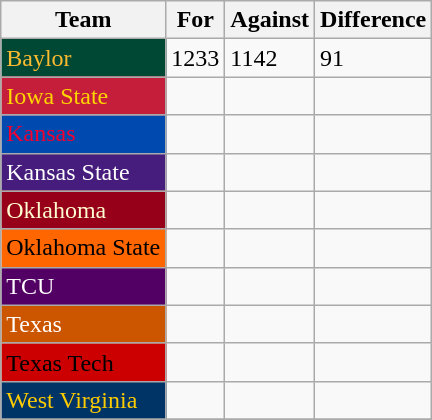<table class="wikitable sortable">
<tr>
<th scope="col">Team</th>
<th scope="col">For</th>
<th scope="col">Against</th>
<th scope="col">Difference</th>
</tr>
<tr>
<td style="background:#004834; color:#FDBB2F;">Baylor</td>
<td>1233</td>
<td>1142</td>
<td>91</td>
</tr>
<tr>
<td style="background:#C41E3A; color:#FFD700;">Iowa State</td>
<td></td>
<td></td>
<td></td>
</tr>
<tr>
<td style="background:#0049AF; color:#F20030;">Kansas</td>
<td></td>
<td></td>
<td></td>
</tr>
<tr>
<td style="background:#461D7C; color:white;">Kansas State</td>
<td></td>
<td></td>
<td></td>
</tr>
<tr>
<td style="background:#960018; color:#FFFDD0;">Oklahoma</td>
<td></td>
<td></td>
<td></td>
</tr>
<tr>
<td style="background:#FF6600; color:black;">Oklahoma State</td>
<td></td>
<td></td>
<td></td>
</tr>
<tr>
<td style="background:#520063; color:white;">TCU</td>
<td></td>
<td></td>
<td></td>
</tr>
<tr>
<td style="background:#CC5500; color:white;">Texas</td>
<td></td>
<td></td>
<td></td>
</tr>
<tr>
<td style="background:#CC0000; color:black;">Texas Tech</td>
<td></td>
<td></td>
<td></td>
</tr>
<tr>
<td style="background:#003366; color:#FFCC00;">West Virginia</td>
<td></td>
<td></td>
<td></td>
</tr>
<tr>
</tr>
</table>
